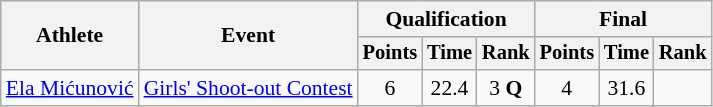<table class="wikitable" style="font-size:90%;">
<tr>
<th rowspan=2>Athlete</th>
<th rowspan=2>Event</th>
<th colspan=3>Qualification</th>
<th colspan=3>Final</th>
</tr>
<tr style="font-size:95%">
<th>Points</th>
<th>Time</th>
<th>Rank</th>
<th>Points</th>
<th>Time</th>
<th>Rank</th>
</tr>
<tr align=center>
<td align=left><a href='#'>Ela Mićunović</a></td>
<td align=left><a href='#'>Girls' Shoot-out Contest</a></td>
<td>6</td>
<td>22.4</td>
<td>3 <strong>Q</strong></td>
<td>4</td>
<td>31.6</td>
<td></td>
</tr>
</table>
